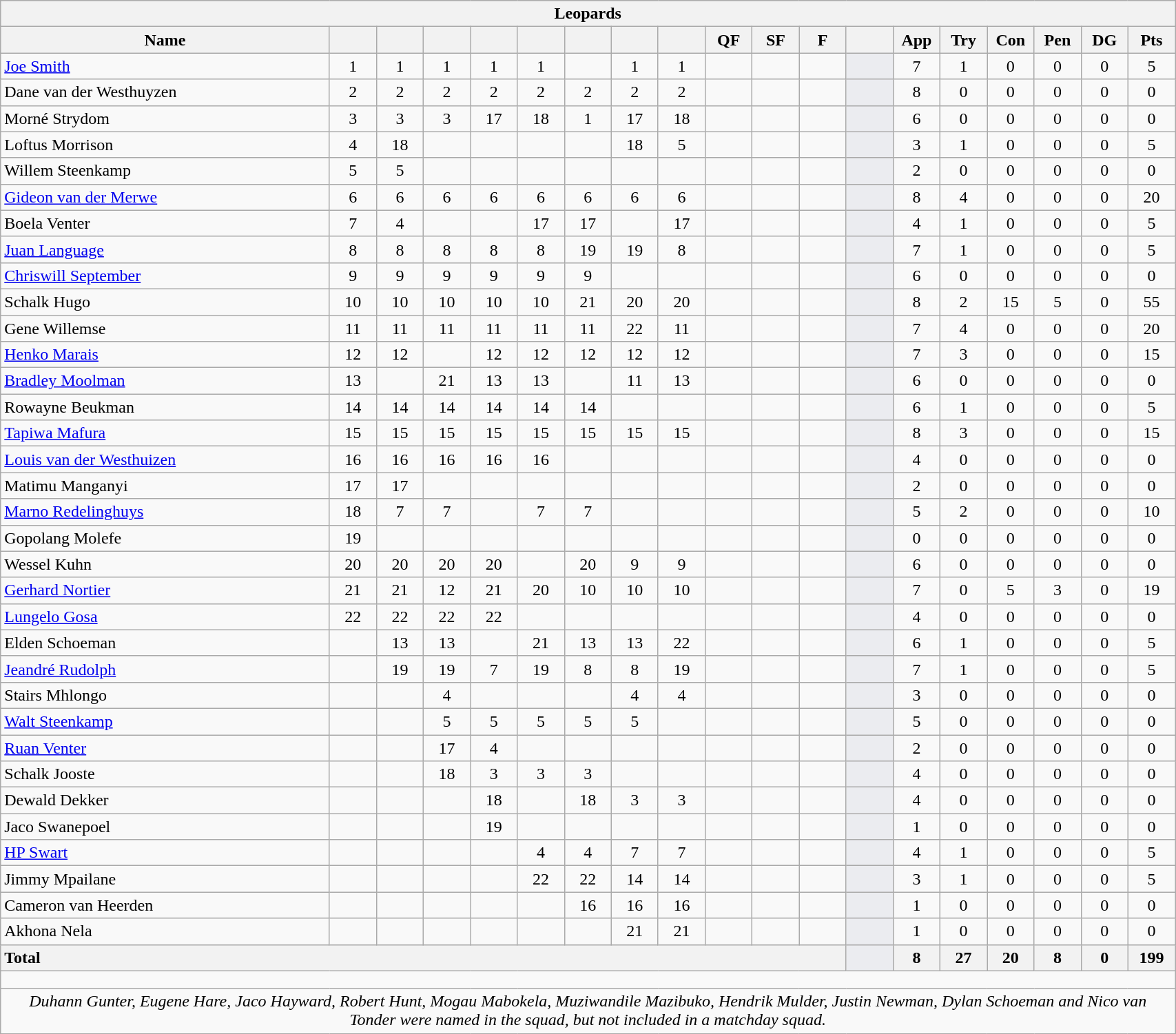<table class="wikitable collapsible collapsed" style="text-align:center; font-size:100%; width:90%">
<tr>
<th colspan="100%">Leopards</th>
</tr>
<tr>
<th style="width:28%;">Name</th>
<th style="width:4%;"></th>
<th style="width:4%;"></th>
<th style="width:4%;"></th>
<th style="width:4%;"></th>
<th style="width:4%;"></th>
<th style="width:4%;"></th>
<th style="width:4%;"></th>
<th style="width:4%;"></th>
<th style="width:4%;">QF</th>
<th style="width:4%;">SF</th>
<th style="width:4%;">F</th>
<th style="width:4%;"></th>
<th style="width:4%;">App</th>
<th style="width:4%;">Try</th>
<th style="width:4%;">Con</th>
<th style="width:4%;">Pen</th>
<th style="width:4%;">DG</th>
<th style="width:4%;">Pts</th>
</tr>
<tr>
<td style="text-align:left;"><a href='#'>Joe Smith</a></td>
<td>1</td>
<td>1</td>
<td>1</td>
<td>1</td>
<td>1</td>
<td></td>
<td>1</td>
<td>1</td>
<td></td>
<td></td>
<td></td>
<td style="background:#EBECF0;"></td>
<td>7</td>
<td>1</td>
<td>0</td>
<td>0</td>
<td>0</td>
<td>5</td>
</tr>
<tr>
<td style="text-align:left;">Dane van der Westhuyzen</td>
<td>2</td>
<td>2</td>
<td>2</td>
<td>2</td>
<td>2</td>
<td>2</td>
<td>2</td>
<td>2</td>
<td></td>
<td></td>
<td></td>
<td style="background:#EBECF0;"></td>
<td>8</td>
<td>0</td>
<td>0</td>
<td>0</td>
<td>0</td>
<td>0</td>
</tr>
<tr>
<td style="text-align:left;">Morné Strydom</td>
<td>3</td>
<td>3</td>
<td>3</td>
<td>17 </td>
<td>18</td>
<td>1</td>
<td>17</td>
<td>18 </td>
<td></td>
<td></td>
<td></td>
<td style="background:#EBECF0;"></td>
<td>6</td>
<td>0</td>
<td>0</td>
<td>0</td>
<td>0</td>
<td>0</td>
</tr>
<tr>
<td style="text-align:left;">Loftus Morrison</td>
<td>4</td>
<td>18 </td>
<td></td>
<td></td>
<td></td>
<td></td>
<td>18</td>
<td>5</td>
<td></td>
<td></td>
<td></td>
<td style="background:#EBECF0;"></td>
<td>3</td>
<td>1</td>
<td>0</td>
<td>0</td>
<td>0</td>
<td>5</td>
</tr>
<tr>
<td style="text-align:left;">Willem Steenkamp</td>
<td>5</td>
<td>5</td>
<td></td>
<td></td>
<td></td>
<td></td>
<td></td>
<td></td>
<td></td>
<td></td>
<td></td>
<td style="background:#EBECF0;"></td>
<td>2</td>
<td>0</td>
<td>0</td>
<td>0</td>
<td>0</td>
<td>0</td>
</tr>
<tr>
<td style="text-align:left;"><a href='#'>Gideon van der Merwe</a></td>
<td>6</td>
<td>6</td>
<td>6</td>
<td>6</td>
<td>6</td>
<td>6</td>
<td>6</td>
<td>6</td>
<td></td>
<td></td>
<td></td>
<td style="background:#EBECF0;"></td>
<td>8</td>
<td>4</td>
<td>0</td>
<td>0</td>
<td>0</td>
<td>20</td>
</tr>
<tr>
<td style="text-align:left;">Boela Venter</td>
<td>7</td>
<td>4</td>
<td></td>
<td></td>
<td>17</td>
<td>17 </td>
<td></td>
<td>17 </td>
<td></td>
<td></td>
<td></td>
<td style="background:#EBECF0;"></td>
<td>4</td>
<td>1</td>
<td>0</td>
<td>0</td>
<td>0</td>
<td>5</td>
</tr>
<tr>
<td style="text-align:left;"><a href='#'>Juan Language</a></td>
<td>8</td>
<td>8</td>
<td>8</td>
<td>8</td>
<td>8</td>
<td>19 </td>
<td>19</td>
<td>8</td>
<td></td>
<td></td>
<td></td>
<td style="background:#EBECF0;"></td>
<td>7</td>
<td>1</td>
<td>0</td>
<td>0</td>
<td>0</td>
<td>5</td>
</tr>
<tr>
<td style="text-align:left;"><a href='#'>Chriswill September</a></td>
<td>9</td>
<td>9</td>
<td>9</td>
<td>9</td>
<td>9</td>
<td>9</td>
<td></td>
<td></td>
<td></td>
<td></td>
<td></td>
<td style="background:#EBECF0;"></td>
<td>6</td>
<td>0</td>
<td>0</td>
<td>0</td>
<td>0</td>
<td>0</td>
</tr>
<tr>
<td style="text-align:left;">Schalk Hugo</td>
<td>10</td>
<td>10</td>
<td>10</td>
<td>10</td>
<td>10</td>
<td>21 </td>
<td>20 </td>
<td>20 </td>
<td></td>
<td></td>
<td></td>
<td style="background:#EBECF0;"></td>
<td>8</td>
<td>2</td>
<td>15</td>
<td>5</td>
<td>0</td>
<td>55</td>
</tr>
<tr>
<td style="text-align:left;">Gene Willemse</td>
<td>11</td>
<td>11</td>
<td>11</td>
<td>11</td>
<td>11</td>
<td>11</td>
<td>22</td>
<td>11</td>
<td></td>
<td></td>
<td></td>
<td style="background:#EBECF0;"></td>
<td>7</td>
<td>4</td>
<td>0</td>
<td>0</td>
<td>0</td>
<td>20</td>
</tr>
<tr>
<td style="text-align:left;"><a href='#'>Henko Marais</a></td>
<td>12</td>
<td>12</td>
<td></td>
<td>12</td>
<td>12</td>
<td>12</td>
<td>12</td>
<td>12</td>
<td></td>
<td></td>
<td></td>
<td style="background:#EBECF0;"></td>
<td>7</td>
<td>3</td>
<td>0</td>
<td>0</td>
<td>0</td>
<td>15</td>
</tr>
<tr>
<td style="text-align:left;"><a href='#'>Bradley Moolman</a></td>
<td>13</td>
<td></td>
<td>21 </td>
<td>13</td>
<td>13</td>
<td></td>
<td>11</td>
<td>13</td>
<td></td>
<td></td>
<td></td>
<td style="background:#EBECF0;"></td>
<td>6</td>
<td>0</td>
<td>0</td>
<td>0</td>
<td>0</td>
<td>0</td>
</tr>
<tr>
<td style="text-align:left;">Rowayne Beukman</td>
<td>14</td>
<td>14</td>
<td>14</td>
<td>14</td>
<td>14</td>
<td>14</td>
<td></td>
<td></td>
<td></td>
<td></td>
<td></td>
<td style="background:#EBECF0;"></td>
<td>6</td>
<td>1</td>
<td>0</td>
<td>0</td>
<td>0</td>
<td>5</td>
</tr>
<tr>
<td style="text-align:left;"><a href='#'>Tapiwa Mafura</a></td>
<td>15</td>
<td>15</td>
<td>15</td>
<td>15</td>
<td>15</td>
<td>15</td>
<td>15</td>
<td>15</td>
<td></td>
<td></td>
<td></td>
<td style="background:#EBECF0;"></td>
<td>8</td>
<td>3</td>
<td>0</td>
<td>0</td>
<td>0</td>
<td>15</td>
</tr>
<tr>
<td style="text-align:left;"><a href='#'>Louis van der Westhuizen</a></td>
<td>16 </td>
<td>16 </td>
<td>16 </td>
<td>16 </td>
<td>16</td>
<td></td>
<td></td>
<td></td>
<td></td>
<td></td>
<td></td>
<td style="background:#EBECF0;"></td>
<td>4</td>
<td>0</td>
<td>0</td>
<td>0</td>
<td>0</td>
<td>0</td>
</tr>
<tr>
<td style="text-align:left;">Matimu Manganyi</td>
<td>17 </td>
<td>17 </td>
<td></td>
<td></td>
<td></td>
<td></td>
<td></td>
<td></td>
<td></td>
<td></td>
<td></td>
<td style="background:#EBECF0;"></td>
<td>2</td>
<td>0</td>
<td>0</td>
<td>0</td>
<td>0</td>
<td>0</td>
</tr>
<tr>
<td style="text-align:left;"><a href='#'>Marno Redelinghuys</a></td>
<td>18 </td>
<td>7</td>
<td>7</td>
<td></td>
<td>7</td>
<td>7</td>
<td></td>
<td></td>
<td></td>
<td></td>
<td></td>
<td style="background:#EBECF0;"></td>
<td>5</td>
<td>2</td>
<td>0</td>
<td>0</td>
<td>0</td>
<td>10</td>
</tr>
<tr>
<td style="text-align:left;">Gopolang Molefe</td>
<td>19</td>
<td></td>
<td></td>
<td></td>
<td></td>
<td></td>
<td></td>
<td></td>
<td></td>
<td></td>
<td></td>
<td style="background:#EBECF0;"></td>
<td>0</td>
<td>0</td>
<td>0</td>
<td>0</td>
<td>0</td>
<td>0</td>
</tr>
<tr>
<td style="text-align:left;">Wessel Kuhn</td>
<td>20</td>
<td>20 </td>
<td>20 </td>
<td>20 </td>
<td></td>
<td>20 </td>
<td>9</td>
<td>9</td>
<td></td>
<td></td>
<td></td>
<td style="background:#EBECF0;"></td>
<td>6</td>
<td>0</td>
<td>0</td>
<td>0</td>
<td>0</td>
<td>0</td>
</tr>
<tr>
<td style="text-align:left;"><a href='#'>Gerhard Nortier</a></td>
<td>21 </td>
<td>21 </td>
<td>12</td>
<td>21 </td>
<td>20</td>
<td>10</td>
<td>10</td>
<td>10</td>
<td></td>
<td></td>
<td></td>
<td style="background:#EBECF0;"></td>
<td>7</td>
<td>0</td>
<td>5</td>
<td>3</td>
<td>0</td>
<td>19</td>
</tr>
<tr>
<td style="text-align:left;"><a href='#'>Lungelo Gosa</a></td>
<td>22 </td>
<td>22 </td>
<td>22 </td>
<td>22 </td>
<td></td>
<td></td>
<td></td>
<td></td>
<td></td>
<td></td>
<td></td>
<td style="background:#EBECF0;"></td>
<td>4</td>
<td>0</td>
<td>0</td>
<td>0</td>
<td>0</td>
<td>0</td>
</tr>
<tr>
<td style="text-align:left;">Elden Schoeman</td>
<td></td>
<td>13</td>
<td>13</td>
<td></td>
<td>21 </td>
<td>13</td>
<td>13</td>
<td>22 </td>
<td></td>
<td></td>
<td></td>
<td style="background:#EBECF0;"></td>
<td>6</td>
<td>1</td>
<td>0</td>
<td>0</td>
<td>0</td>
<td>5</td>
</tr>
<tr>
<td style="text-align:left;"><a href='#'>Jeandré Rudolph</a></td>
<td></td>
<td>19 </td>
<td>19 </td>
<td>7</td>
<td>19 </td>
<td>8</td>
<td>8</td>
<td>19 </td>
<td></td>
<td></td>
<td></td>
<td style="background:#EBECF0;"></td>
<td>7</td>
<td>1</td>
<td>0</td>
<td>0</td>
<td>0</td>
<td>5</td>
</tr>
<tr>
<td style="text-align:left;">Stairs Mhlongo</td>
<td></td>
<td></td>
<td>4</td>
<td></td>
<td></td>
<td></td>
<td>4</td>
<td>4</td>
<td></td>
<td></td>
<td></td>
<td style="background:#EBECF0;"></td>
<td>3</td>
<td>0</td>
<td>0</td>
<td>0</td>
<td>0</td>
<td>0</td>
</tr>
<tr>
<td style="text-align:left;"><a href='#'>Walt Steenkamp</a></td>
<td></td>
<td></td>
<td>5</td>
<td>5</td>
<td>5</td>
<td>5</td>
<td>5</td>
<td></td>
<td></td>
<td></td>
<td></td>
<td style="background:#EBECF0;"></td>
<td>5</td>
<td>0</td>
<td>0</td>
<td>0</td>
<td>0</td>
<td>0</td>
</tr>
<tr>
<td style="text-align:left;"><a href='#'>Ruan Venter</a></td>
<td></td>
<td></td>
<td>17 </td>
<td>4</td>
<td></td>
<td></td>
<td></td>
<td></td>
<td></td>
<td></td>
<td></td>
<td style="background:#EBECF0;"></td>
<td>2</td>
<td>0</td>
<td>0</td>
<td>0</td>
<td>0</td>
<td>0</td>
</tr>
<tr>
<td style="text-align:left;">Schalk Jooste</td>
<td></td>
<td></td>
<td>18 </td>
<td>3</td>
<td>3</td>
<td>3</td>
<td></td>
<td></td>
<td></td>
<td></td>
<td></td>
<td style="background:#EBECF0;"></td>
<td>4</td>
<td>0</td>
<td>0</td>
<td>0</td>
<td>0</td>
<td>0</td>
</tr>
<tr>
<td style="text-align:left;">Dewald Dekker</td>
<td></td>
<td></td>
<td></td>
<td>18 </td>
<td></td>
<td>18 </td>
<td>3</td>
<td>3</td>
<td></td>
<td></td>
<td></td>
<td style="background:#EBECF0;"></td>
<td>4</td>
<td>0</td>
<td>0</td>
<td>0</td>
<td>0</td>
<td>0</td>
</tr>
<tr>
<td style="text-align:left;">Jaco Swanepoel</td>
<td></td>
<td></td>
<td></td>
<td>19 </td>
<td></td>
<td></td>
<td></td>
<td></td>
<td></td>
<td></td>
<td></td>
<td style="background:#EBECF0;"></td>
<td>1</td>
<td>0</td>
<td>0</td>
<td>0</td>
<td>0</td>
<td>0</td>
</tr>
<tr>
<td style="text-align:left;"><a href='#'>HP Swart</a></td>
<td></td>
<td></td>
<td></td>
<td></td>
<td>4</td>
<td>4</td>
<td>7</td>
<td>7</td>
<td></td>
<td></td>
<td></td>
<td style="background:#EBECF0;"></td>
<td>4</td>
<td>1</td>
<td>0</td>
<td>0</td>
<td>0</td>
<td>5</td>
</tr>
<tr>
<td style="text-align:left;">Jimmy Mpailane</td>
<td></td>
<td></td>
<td></td>
<td></td>
<td>22</td>
<td>22 </td>
<td>14</td>
<td>14</td>
<td></td>
<td></td>
<td></td>
<td style="background:#EBECF0;"></td>
<td>3</td>
<td>1</td>
<td>0</td>
<td>0</td>
<td>0</td>
<td>5</td>
</tr>
<tr>
<td style="text-align:left;">Cameron van Heerden</td>
<td></td>
<td></td>
<td></td>
<td></td>
<td></td>
<td>16</td>
<td>16</td>
<td>16 </td>
<td></td>
<td></td>
<td></td>
<td style="background:#EBECF0;"></td>
<td>1</td>
<td>0</td>
<td>0</td>
<td>0</td>
<td>0</td>
<td>0</td>
</tr>
<tr>
<td style="text-align:left;">Akhona Nela</td>
<td></td>
<td></td>
<td></td>
<td></td>
<td></td>
<td></td>
<td>21</td>
<td>21 </td>
<td></td>
<td></td>
<td></td>
<td style="background:#EBECF0;"></td>
<td>1</td>
<td>0</td>
<td>0</td>
<td>0</td>
<td>0</td>
<td>0</td>
</tr>
<tr>
<th colspan="12" style="text-align:left;">Total</th>
<th style="background:#EBECF0;"></th>
<th>8</th>
<th>27</th>
<th>20</th>
<th>8</th>
<th>0</th>
<th>199</th>
</tr>
<tr class="sortbottom">
<td colspan="100%" style="height: 10px;"></td>
</tr>
<tr class="sortbottom">
<td colspan="100%" style="text-align:center;"><em>Duhann Gunter, Eugene Hare, Jaco Hayward, Robert Hunt, Mogau Mabokela, Muziwandile Mazibuko, Hendrik Mulder, Justin Newman, Dylan Schoeman and Nico van Tonder were named in the squad, but not included in a matchday squad.</em></td>
</tr>
</table>
